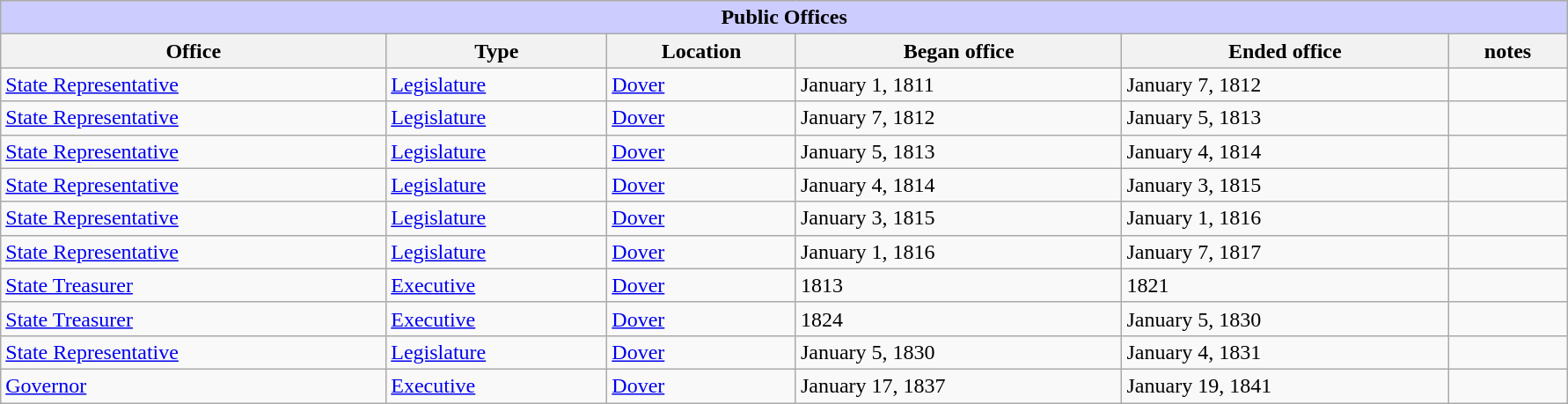<table class=wikitable style="width: 94%" style="text-align: center;" align="center">
<tr bgcolor=#cccccc>
<th colspan=7 style="background: #ccccff;">Public Offices</th>
</tr>
<tr>
<th><strong>Office</strong></th>
<th><strong>Type</strong></th>
<th><strong>Location</strong></th>
<th><strong>Began office</strong></th>
<th><strong>Ended office</strong></th>
<th><strong>notes</strong></th>
</tr>
<tr>
<td><a href='#'>State Representative</a></td>
<td><a href='#'>Legislature</a></td>
<td><a href='#'>Dover</a></td>
<td>January 1, 1811</td>
<td>January 7, 1812</td>
<td></td>
</tr>
<tr>
<td><a href='#'>State Representative</a></td>
<td><a href='#'>Legislature</a></td>
<td><a href='#'>Dover</a></td>
<td>January 7, 1812</td>
<td>January 5, 1813</td>
<td></td>
</tr>
<tr>
<td><a href='#'>State Representative</a></td>
<td><a href='#'>Legislature</a></td>
<td><a href='#'>Dover</a></td>
<td>January 5, 1813</td>
<td>January 4, 1814</td>
<td></td>
</tr>
<tr>
<td><a href='#'>State Representative</a></td>
<td><a href='#'>Legislature</a></td>
<td><a href='#'>Dover</a></td>
<td>January 4, 1814</td>
<td>January 3, 1815</td>
<td></td>
</tr>
<tr>
<td><a href='#'>State Representative</a></td>
<td><a href='#'>Legislature</a></td>
<td><a href='#'>Dover</a></td>
<td>January 3, 1815</td>
<td>January 1, 1816</td>
<td></td>
</tr>
<tr>
<td><a href='#'>State Representative</a></td>
<td><a href='#'>Legislature</a></td>
<td><a href='#'>Dover</a></td>
<td>January 1, 1816</td>
<td>January 7, 1817</td>
<td></td>
</tr>
<tr>
<td><a href='#'>State Treasurer</a></td>
<td><a href='#'>Executive</a></td>
<td><a href='#'>Dover</a></td>
<td>1813</td>
<td>1821</td>
<td></td>
</tr>
<tr>
<td><a href='#'>State Treasurer</a></td>
<td><a href='#'>Executive</a></td>
<td><a href='#'>Dover</a></td>
<td>1824</td>
<td>January 5, 1830</td>
<td></td>
</tr>
<tr>
<td><a href='#'>State Representative</a></td>
<td><a href='#'>Legislature</a></td>
<td><a href='#'>Dover</a></td>
<td>January 5, 1830</td>
<td>January 4, 1831</td>
<td></td>
</tr>
<tr>
<td><a href='#'>Governor</a></td>
<td><a href='#'>Executive</a></td>
<td><a href='#'>Dover</a></td>
<td>January 17, 1837</td>
<td>January 19, 1841</td>
<td></td>
</tr>
</table>
